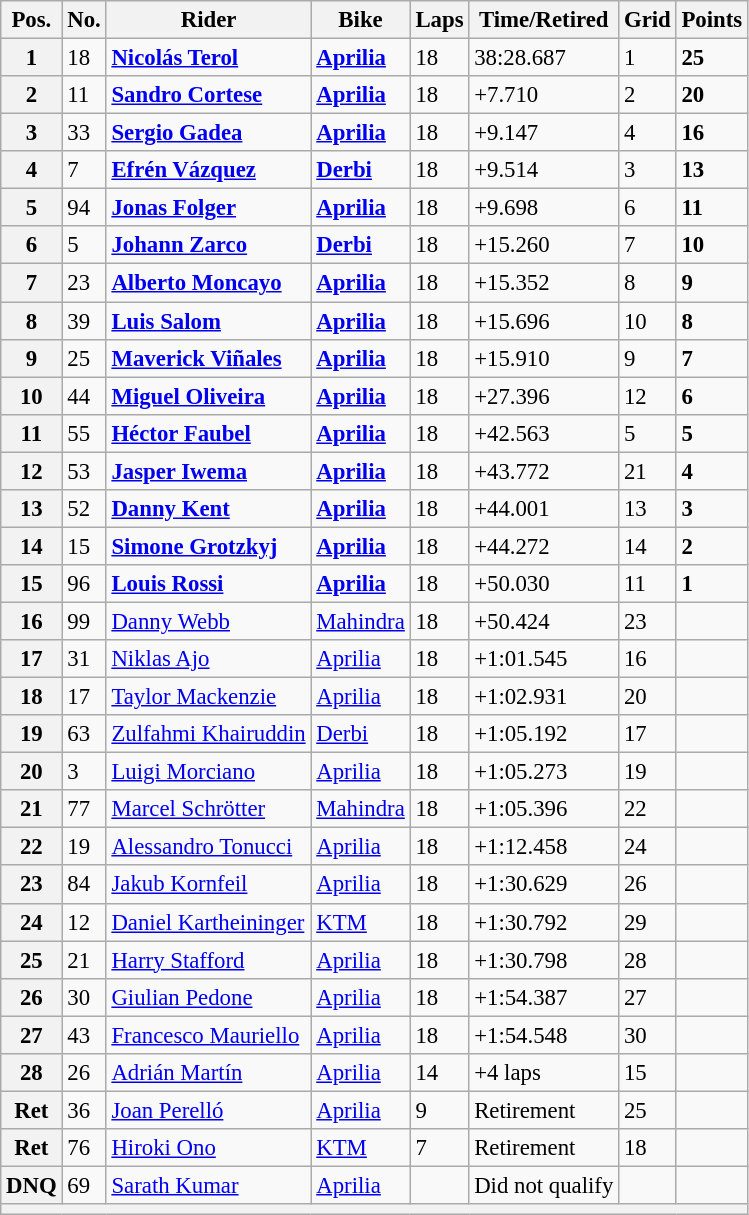<table class="wikitable" style="font-size: 95%;">
<tr>
<th>Pos.</th>
<th>No.</th>
<th>Rider</th>
<th>Bike</th>
<th>Laps</th>
<th>Time/Retired</th>
<th>Grid</th>
<th>Points</th>
</tr>
<tr>
<th>1</th>
<td>18</td>
<td> <strong><a href='#'>Nicolás Terol</a></strong></td>
<td><strong><a href='#'>Aprilia</a></strong></td>
<td>18</td>
<td>38:28.687</td>
<td>1</td>
<td><strong>25</strong></td>
</tr>
<tr>
<th>2</th>
<td>11</td>
<td> <strong><a href='#'>Sandro Cortese</a></strong></td>
<td><strong><a href='#'>Aprilia</a></strong></td>
<td>18</td>
<td>+7.710</td>
<td>2</td>
<td><strong>20</strong></td>
</tr>
<tr>
<th>3</th>
<td>33</td>
<td> <strong><a href='#'>Sergio Gadea</a></strong></td>
<td><strong><a href='#'>Aprilia</a></strong></td>
<td>18</td>
<td>+9.147</td>
<td>4</td>
<td><strong>16</strong></td>
</tr>
<tr>
<th>4</th>
<td>7</td>
<td> <strong><a href='#'>Efrén Vázquez</a></strong></td>
<td><strong><a href='#'>Derbi</a></strong></td>
<td>18</td>
<td>+9.514</td>
<td>3</td>
<td><strong>13</strong></td>
</tr>
<tr>
<th>5</th>
<td>94</td>
<td> <strong><a href='#'>Jonas Folger</a></strong></td>
<td><strong><a href='#'>Aprilia</a></strong></td>
<td>18</td>
<td>+9.698</td>
<td>6</td>
<td><strong>11</strong></td>
</tr>
<tr>
<th>6</th>
<td>5</td>
<td> <strong><a href='#'>Johann Zarco</a></strong></td>
<td><strong><a href='#'>Derbi</a></strong></td>
<td>18</td>
<td>+15.260</td>
<td>7</td>
<td><strong>10</strong></td>
</tr>
<tr>
<th>7</th>
<td>23</td>
<td> <strong><a href='#'>Alberto Moncayo</a></strong></td>
<td><strong><a href='#'>Aprilia</a></strong></td>
<td>18</td>
<td>+15.352</td>
<td>8</td>
<td><strong>9</strong></td>
</tr>
<tr>
<th>8</th>
<td>39</td>
<td> <strong><a href='#'>Luis Salom</a></strong></td>
<td><strong><a href='#'>Aprilia</a></strong></td>
<td>18</td>
<td>+15.696</td>
<td>10</td>
<td><strong>8</strong></td>
</tr>
<tr>
<th>9</th>
<td>25</td>
<td> <strong><a href='#'>Maverick Viñales</a></strong></td>
<td><strong><a href='#'>Aprilia</a></strong></td>
<td>18</td>
<td>+15.910</td>
<td>9</td>
<td><strong>7</strong></td>
</tr>
<tr>
<th>10</th>
<td>44</td>
<td> <strong><a href='#'>Miguel Oliveira</a></strong></td>
<td><strong><a href='#'>Aprilia</a></strong></td>
<td>18</td>
<td>+27.396</td>
<td>12</td>
<td><strong>6</strong></td>
</tr>
<tr>
<th>11</th>
<td>55</td>
<td> <strong><a href='#'>Héctor Faubel</a></strong></td>
<td><strong><a href='#'>Aprilia</a></strong></td>
<td>18</td>
<td>+42.563</td>
<td>5</td>
<td><strong>5</strong></td>
</tr>
<tr>
<th>12</th>
<td>53</td>
<td> <strong><a href='#'>Jasper Iwema</a></strong></td>
<td><strong><a href='#'>Aprilia</a></strong></td>
<td>18</td>
<td>+43.772</td>
<td>21</td>
<td><strong>4</strong></td>
</tr>
<tr>
<th>13</th>
<td>52</td>
<td> <strong><a href='#'>Danny Kent</a></strong></td>
<td><strong><a href='#'>Aprilia</a></strong></td>
<td>18</td>
<td>+44.001</td>
<td>13</td>
<td><strong>3</strong></td>
</tr>
<tr>
<th>14</th>
<td>15</td>
<td> <strong><a href='#'>Simone Grotzkyj</a></strong></td>
<td><strong><a href='#'>Aprilia</a></strong></td>
<td>18</td>
<td>+44.272</td>
<td>14</td>
<td><strong>2</strong></td>
</tr>
<tr>
<th>15</th>
<td>96</td>
<td> <strong><a href='#'>Louis Rossi</a></strong></td>
<td><strong><a href='#'>Aprilia</a></strong></td>
<td>18</td>
<td>+50.030</td>
<td>11</td>
<td><strong>1</strong></td>
</tr>
<tr>
<th>16</th>
<td>99</td>
<td> <a href='#'>Danny Webb</a></td>
<td><a href='#'>Mahindra</a></td>
<td>18</td>
<td>+50.424</td>
<td>23</td>
<td></td>
</tr>
<tr>
<th>17</th>
<td>31</td>
<td> <a href='#'>Niklas Ajo</a></td>
<td><a href='#'>Aprilia</a></td>
<td>18</td>
<td>+1:01.545</td>
<td>16</td>
<td></td>
</tr>
<tr>
<th>18</th>
<td>17</td>
<td> <a href='#'>Taylor Mackenzie</a></td>
<td><a href='#'>Aprilia</a></td>
<td>18</td>
<td>+1:02.931</td>
<td>20</td>
<td></td>
</tr>
<tr>
<th>19</th>
<td>63</td>
<td> <a href='#'>Zulfahmi Khairuddin</a></td>
<td><a href='#'>Derbi</a></td>
<td>18</td>
<td>+1:05.192</td>
<td>17</td>
<td></td>
</tr>
<tr>
<th>20</th>
<td>3</td>
<td> <a href='#'>Luigi Morciano</a></td>
<td><a href='#'>Aprilia</a></td>
<td>18</td>
<td>+1:05.273</td>
<td>19</td>
<td></td>
</tr>
<tr>
<th>21</th>
<td>77</td>
<td> <a href='#'>Marcel Schrötter</a></td>
<td><a href='#'>Mahindra</a></td>
<td>18</td>
<td>+1:05.396</td>
<td>22</td>
<td></td>
</tr>
<tr>
<th>22</th>
<td>19</td>
<td> <a href='#'>Alessandro Tonucci</a></td>
<td><a href='#'>Aprilia</a></td>
<td>18</td>
<td>+1:12.458</td>
<td>24</td>
<td></td>
</tr>
<tr>
<th>23</th>
<td>84</td>
<td> <a href='#'>Jakub Kornfeil</a></td>
<td><a href='#'>Aprilia</a></td>
<td>18</td>
<td>+1:30.629</td>
<td>26</td>
<td></td>
</tr>
<tr>
<th>24</th>
<td>12</td>
<td> <a href='#'>Daniel Kartheininger</a></td>
<td><a href='#'>KTM</a></td>
<td>18</td>
<td>+1:30.792</td>
<td>29</td>
<td></td>
</tr>
<tr>
<th>25</th>
<td>21</td>
<td> <a href='#'>Harry Stafford</a></td>
<td><a href='#'>Aprilia</a></td>
<td>18</td>
<td>+1:30.798</td>
<td>28</td>
<td></td>
</tr>
<tr>
<th>26</th>
<td>30</td>
<td> <a href='#'>Giulian Pedone</a></td>
<td><a href='#'>Aprilia</a></td>
<td>18</td>
<td>+1:54.387</td>
<td>27</td>
<td></td>
</tr>
<tr>
<th>27</th>
<td>43</td>
<td> <a href='#'>Francesco Mauriello</a></td>
<td><a href='#'>Aprilia</a></td>
<td>18</td>
<td>+1:54.548</td>
<td>30</td>
<td></td>
</tr>
<tr>
<th>28</th>
<td>26</td>
<td> <a href='#'>Adrián Martín</a></td>
<td><a href='#'>Aprilia</a></td>
<td>14</td>
<td>+4 laps</td>
<td>15</td>
<td></td>
</tr>
<tr>
<th>Ret</th>
<td>36</td>
<td> <a href='#'>Joan Perelló</a></td>
<td><a href='#'>Aprilia</a></td>
<td>9</td>
<td>Retirement</td>
<td>25</td>
<td></td>
</tr>
<tr>
<th>Ret</th>
<td>76</td>
<td> <a href='#'>Hiroki Ono</a></td>
<td><a href='#'>KTM</a></td>
<td>7</td>
<td>Retirement</td>
<td>18</td>
<td></td>
</tr>
<tr>
<th>DNQ</th>
<td>69</td>
<td> <a href='#'>Sarath Kumar</a></td>
<td><a href='#'>Aprilia</a></td>
<td></td>
<td>Did not qualify</td>
<td></td>
<td></td>
</tr>
<tr>
<th colspan=8></th>
</tr>
</table>
